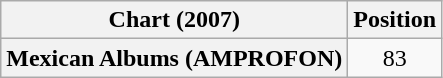<table class="wikitable plainrowheaders" style="text-align:center;">
<tr>
<th scope="col">Chart (2007)</th>
<th scope="col">Position</th>
</tr>
<tr>
<th scope="row">Mexican Albums (AMPROFON)</th>
<td>83</td>
</tr>
</table>
